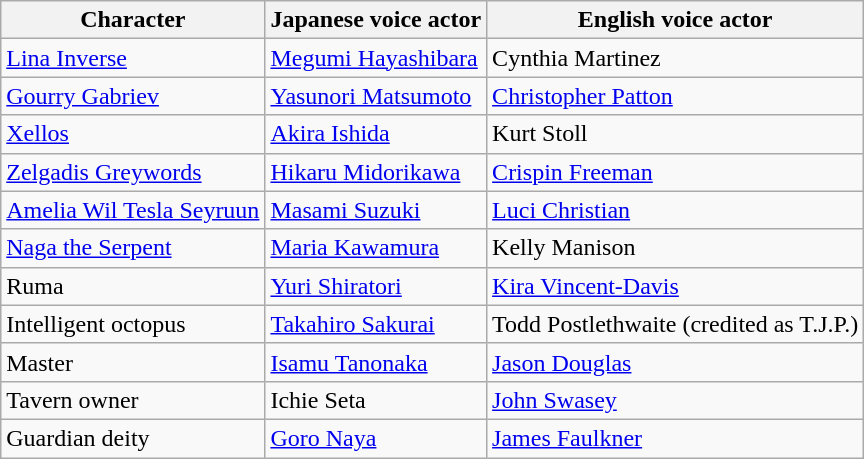<table class="wikitable">
<tr>
<th>Character</th>
<th>Japanese voice actor</th>
<th>English voice actor</th>
</tr>
<tr>
<td><a href='#'>Lina Inverse</a></td>
<td><a href='#'>Megumi Hayashibara</a></td>
<td>Cynthia Martinez</td>
</tr>
<tr>
<td><a href='#'>Gourry Gabriev</a></td>
<td><a href='#'>Yasunori Matsumoto</a></td>
<td><a href='#'>Christopher Patton</a></td>
</tr>
<tr>
<td><a href='#'>Xellos</a></td>
<td><a href='#'>Akira Ishida</a></td>
<td>Kurt Stoll</td>
</tr>
<tr>
<td><a href='#'>Zelgadis Greywords</a></td>
<td><a href='#'>Hikaru Midorikawa</a></td>
<td><a href='#'>Crispin Freeman</a></td>
</tr>
<tr>
<td><a href='#'>Amelia Wil Tesla Seyruun</a></td>
<td><a href='#'>Masami Suzuki</a></td>
<td><a href='#'>Luci Christian</a></td>
</tr>
<tr>
<td><a href='#'>Naga the Serpent</a></td>
<td><a href='#'>Maria Kawamura</a></td>
<td>Kelly Manison</td>
</tr>
<tr>
<td>Ruma</td>
<td><a href='#'>Yuri Shiratori</a></td>
<td><a href='#'>Kira Vincent-Davis</a></td>
</tr>
<tr>
<td>Intelligent octopus</td>
<td><a href='#'>Takahiro Sakurai</a></td>
<td>Todd Postlethwaite (credited as T.J.P.)</td>
</tr>
<tr>
<td>Master</td>
<td><a href='#'>Isamu Tanonaka</a></td>
<td><a href='#'>Jason Douglas</a></td>
</tr>
<tr>
<td>Tavern owner</td>
<td>Ichie Seta</td>
<td><a href='#'>John Swasey</a></td>
</tr>
<tr>
<td>Guardian deity</td>
<td><a href='#'>Goro Naya</a></td>
<td><a href='#'>James Faulkner</a></td>
</tr>
</table>
